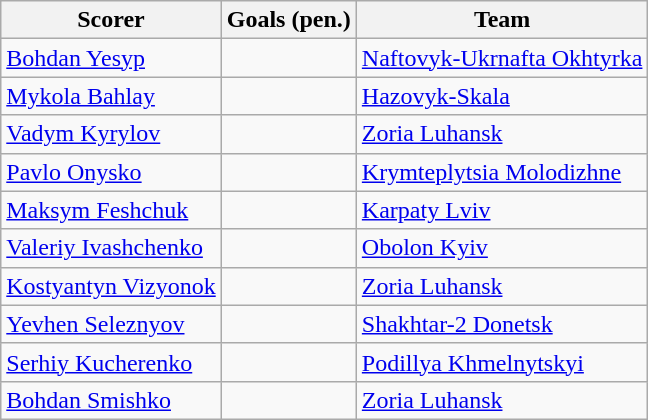<table class="wikitable">
<tr>
<th>Scorer</th>
<th>Goals (pen.)</th>
<th>Team</th>
</tr>
<tr>
<td> <a href='#'>Bohdan Yesyp</a></td>
<td></td>
<td><a href='#'>Naftovyk-Ukrnafta Okhtyrka</a></td>
</tr>
<tr>
<td> <a href='#'>Mykola Bahlay</a></td>
<td></td>
<td><a href='#'>Hazovyk-Skala</a></td>
</tr>
<tr>
<td> <a href='#'>Vadym Kyrylov</a></td>
<td></td>
<td><a href='#'>Zoria Luhansk</a></td>
</tr>
<tr>
<td> <a href='#'>Pavlo Onysko</a></td>
<td></td>
<td><a href='#'>Krymteplytsia Molodizhne</a></td>
</tr>
<tr>
<td> <a href='#'>Maksym Feshchuk</a></td>
<td></td>
<td><a href='#'>Karpaty Lviv</a></td>
</tr>
<tr>
<td> <a href='#'>Valeriy Ivashchenko</a></td>
<td></td>
<td><a href='#'>Obolon Kyiv</a></td>
</tr>
<tr>
<td> <a href='#'>Kostyantyn Vizyonok</a></td>
<td></td>
<td><a href='#'>Zoria Luhansk</a></td>
</tr>
<tr>
<td> <a href='#'>Yevhen Seleznyov</a></td>
<td></td>
<td><a href='#'>Shakhtar-2 Donetsk</a></td>
</tr>
<tr>
<td> <a href='#'>Serhiy Kucherenko</a></td>
<td></td>
<td><a href='#'>Podillya Khmelnytskyi</a></td>
</tr>
<tr>
<td> <a href='#'>Bohdan Smishko</a></td>
<td></td>
<td><a href='#'>Zoria Luhansk</a></td>
</tr>
</table>
